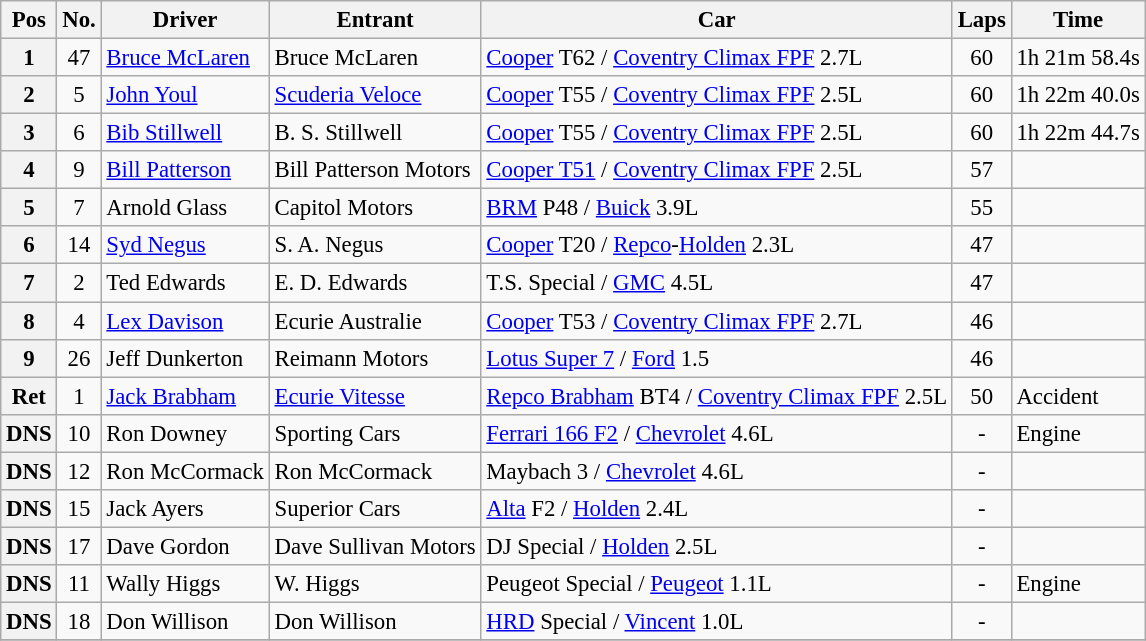<table class="wikitable" style="font-size: 95%;">
<tr>
<th>Pos</th>
<th>No.</th>
<th>Driver</th>
<th>Entrant</th>
<th>Car</th>
<th>Laps</th>
<th>Time</th>
</tr>
<tr>
<th>1</th>
<td align="center">47</td>
<td> <a href='#'>Bruce McLaren</a></td>
<td>Bruce McLaren</td>
<td><a href='#'>Cooper</a> T62 / <a href='#'>Coventry Climax FPF</a> 2.7L</td>
<td align="center">60</td>
<td>1h 21m 58.4s</td>
</tr>
<tr>
<th>2</th>
<td align="center">5</td>
<td> <a href='#'>John Youl</a></td>
<td><a href='#'>Scuderia Veloce</a></td>
<td><a href='#'>Cooper</a> T55 / <a href='#'>Coventry Climax FPF</a> 2.5L</td>
<td align="center">60</td>
<td>1h 22m 40.0s</td>
</tr>
<tr>
<th>3</th>
<td align="center">6</td>
<td> <a href='#'>Bib Stillwell</a></td>
<td>B. S. Stillwell</td>
<td><a href='#'>Cooper</a> T55 / <a href='#'>Coventry Climax FPF</a> 2.5L</td>
<td align="center">60</td>
<td>1h 22m 44.7s</td>
</tr>
<tr>
<th>4</th>
<td align="center">9</td>
<td> <a href='#'>Bill Patterson</a></td>
<td>Bill Patterson Motors</td>
<td><a href='#'>Cooper T51</a> / <a href='#'>Coventry Climax FPF</a> 2.5L</td>
<td align="center">57</td>
<td></td>
</tr>
<tr>
<th>5</th>
<td align="center">7</td>
<td> Arnold Glass</td>
<td>Capitol Motors</td>
<td><a href='#'>BRM</a> P48 / <a href='#'>Buick</a> 3.9L</td>
<td align="center">55</td>
<td></td>
</tr>
<tr>
<th>6</th>
<td align="center">14</td>
<td> <a href='#'>Syd Negus</a></td>
<td>S. A. Negus</td>
<td><a href='#'>Cooper</a> T20 / <a href='#'>Repco</a>-<a href='#'>Holden</a> 2.3L</td>
<td align="center">47</td>
<td></td>
</tr>
<tr>
<th>7</th>
<td align="center">2</td>
<td> Ted Edwards</td>
<td>E. D. Edwards</td>
<td>T.S. Special / <a href='#'>GMC</a> 4.5L</td>
<td align="center">47</td>
<td></td>
</tr>
<tr>
<th>8</th>
<td align="center">4</td>
<td> <a href='#'>Lex Davison</a></td>
<td>Ecurie Australie</td>
<td><a href='#'>Cooper</a> T53 / <a href='#'>Coventry Climax FPF</a> 2.7L</td>
<td align="center">46</td>
<td></td>
</tr>
<tr>
<th>9</th>
<td align="center">26</td>
<td> Jeff Dunkerton</td>
<td>Reimann Motors</td>
<td><a href='#'>Lotus Super 7</a> / <a href='#'>Ford</a> 1.5</td>
<td align="center">46</td>
<td></td>
</tr>
<tr>
<th>Ret</th>
<td align="center">1</td>
<td> <a href='#'>Jack Brabham</a></td>
<td><a href='#'>Ecurie Vitesse</a></td>
<td><a href='#'>Repco Brabham</a> BT4 / <a href='#'>Coventry Climax FPF</a> 2.5L</td>
<td align="center">50</td>
<td>Accident</td>
</tr>
<tr>
<th>DNS</th>
<td align="center">10</td>
<td> Ron Downey</td>
<td>Sporting Cars</td>
<td><a href='#'>Ferrari 166 F2</a> / <a href='#'>Chevrolet</a> 4.6L</td>
<td align="center">-</td>
<td>Engine</td>
</tr>
<tr>
<th>DNS</th>
<td align="center">12</td>
<td> Ron McCormack</td>
<td>Ron McCormack</td>
<td>Maybach 3 / <a href='#'>Chevrolet</a> 4.6L</td>
<td align="center">-</td>
<td></td>
</tr>
<tr>
<th>DNS</th>
<td align="center">15</td>
<td> Jack Ayers</td>
<td>Superior Cars</td>
<td><a href='#'>Alta</a> F2 / <a href='#'>Holden</a> 2.4L</td>
<td align="center">-</td>
<td></td>
</tr>
<tr>
<th>DNS</th>
<td align="center">17</td>
<td> Dave Gordon</td>
<td>Dave Sullivan Motors</td>
<td>DJ Special / <a href='#'>Holden</a> 2.5L</td>
<td align="center">-</td>
<td></td>
</tr>
<tr>
<th>DNS</th>
<td align="center">11</td>
<td> Wally Higgs</td>
<td>W. Higgs</td>
<td>Peugeot Special / <a href='#'>Peugeot</a> 1.1L</td>
<td align="center">-</td>
<td>Engine</td>
</tr>
<tr>
<th>DNS</th>
<td align="center">18</td>
<td> Don Willison</td>
<td>Don Willison</td>
<td><a href='#'>HRD</a> Special / <a href='#'>Vincent</a> 1.0L</td>
<td align="center">-</td>
<td></td>
</tr>
<tr>
</tr>
</table>
